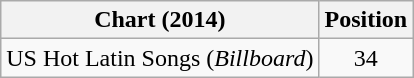<table class="wikitable">
<tr>
<th scope="col">Chart (2014)</th>
<th scope="col">Position</th>
</tr>
<tr>
<td>US Hot Latin Songs (<em>Billboard</em>)</td>
<td align="center">34</td>
</tr>
</table>
